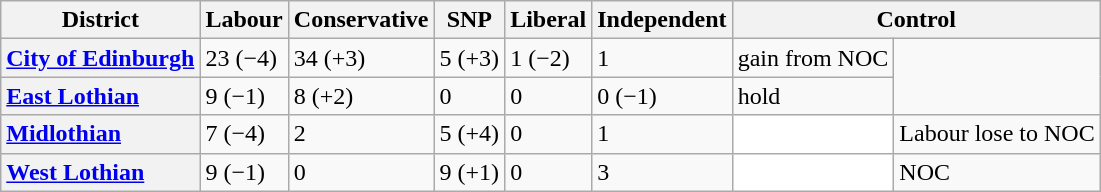<table class="wikitable">
<tr>
<th scope="col">District</th>
<th scope="col">Labour</th>
<th scope="col">Conservative</th>
<th scope="col">SNP</th>
<th scope="col">Liberal</th>
<th scope="col">Independent</th>
<th scope="col" colspan=2>Control<br></th>
</tr>
<tr>
<th scope="row" style="text-align: left;"><a href='#'>City of Edinburgh</a></th>
<td>23 (−4)</td>
<td>34 (+3)</td>
<td>5 (+3)</td>
<td>1 (−2)</td>
<td>1</td>
<td> gain from NOC</td>
</tr>
<tr>
<th scope="row" style="text-align: left;"><a href='#'>East Lothian</a></th>
<td>9 (−1)</td>
<td>8 (+2)</td>
<td>0</td>
<td>0</td>
<td>0 (−1)</td>
<td> hold</td>
</tr>
<tr>
<th scope="row" style="text-align: left;"><a href='#'>Midlothian</a></th>
<td>7 (−4)</td>
<td>2</td>
<td>5 (+4)</td>
<td>0</td>
<td>1</td>
<td bgcolor=white></td>
<td>Labour lose to NOC</td>
</tr>
<tr>
<th scope="row" style="text-align: left;"><a href='#'>West Lothian</a></th>
<td>9 (−1)</td>
<td>0</td>
<td>9 (+1)</td>
<td>0</td>
<td>3</td>
<td bgcolor=white></td>
<td>NOC</td>
</tr>
</table>
